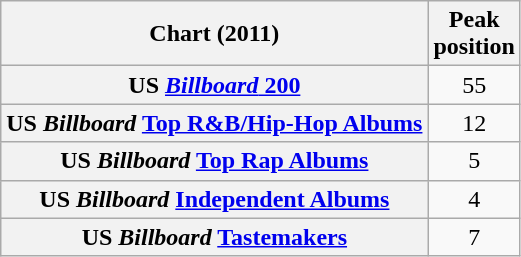<table class="wikitable sortable plainrowheaders">
<tr>
<th scope="col">Chart (2011)</th>
<th scope="col">Peak<br>position</th>
</tr>
<tr>
<th scope="row">US <a href='#'><em>Billboard</em> 200</a></th>
<td align="center">55</td>
</tr>
<tr>
<th scope="row">US <em>Billboard</em> <a href='#'>Top R&B/Hip-Hop Albums</a></th>
<td align="center">12</td>
</tr>
<tr>
<th scope="row">US <em>Billboard</em> <a href='#'>Top Rap Albums</a></th>
<td align="center">5</td>
</tr>
<tr>
<th scope="row">US <em>Billboard</em> <a href='#'>Independent Albums</a></th>
<td align="center">4</td>
</tr>
<tr>
<th scope="row">US <em>Billboard</em> <a href='#'>Tastemakers</a></th>
<td align="center">7</td>
</tr>
</table>
